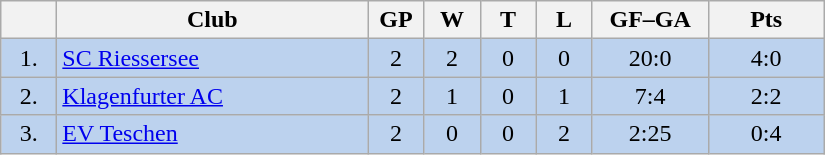<table class="wikitable">
<tr>
<th width="30"></th>
<th width="200">Club</th>
<th width="30">GP</th>
<th width="30">W</th>
<th width="30">T</th>
<th width="30">L</th>
<th width="70">GF–GA</th>
<th width="70">Pts</th>
</tr>
<tr bgcolor="#BCD2EE" align="center">
<td>1.</td>
<td align="left"><a href='#'>SC Riessersee</a></td>
<td>2</td>
<td>2</td>
<td>0</td>
<td>0</td>
<td>20:0</td>
<td>4:0</td>
</tr>
<tr bgcolor=#BCD2EE align="center">
<td>2.</td>
<td align="left"><a href='#'>Klagenfurter AC</a></td>
<td>2</td>
<td>1</td>
<td>0</td>
<td>1</td>
<td>7:4</td>
<td>2:2</td>
</tr>
<tr bgcolor=#BCD2EE align="center">
<td>3.</td>
<td align="left"><a href='#'>EV Teschen</a></td>
<td>2</td>
<td>0</td>
<td>0</td>
<td>2</td>
<td>2:25</td>
<td>0:4</td>
</tr>
</table>
